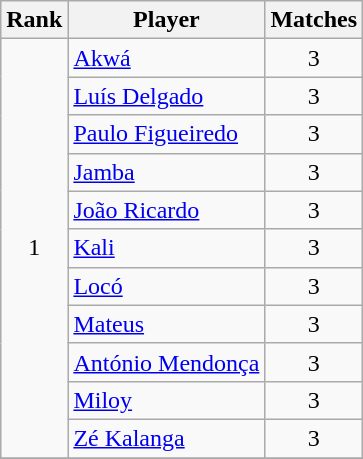<table class="wikitable" style="text-align: left;">
<tr>
<th>Rank</th>
<th>Player</th>
<th>Matches</th>
</tr>
<tr>
<td rowspan=11 align=center>1</td>
<td><a href='#'>Akwá</a></td>
<td align=center>3</td>
</tr>
<tr>
<td><a href='#'>Luís Delgado</a></td>
<td align=center>3</td>
</tr>
<tr>
<td><a href='#'>Paulo Figueiredo</a></td>
<td align=center>3</td>
</tr>
<tr>
<td><a href='#'>Jamba</a></td>
<td align=center>3</td>
</tr>
<tr>
<td><a href='#'>João Ricardo</a></td>
<td align=center>3</td>
</tr>
<tr>
<td><a href='#'>Kali</a></td>
<td align=center>3</td>
</tr>
<tr>
<td><a href='#'>Locó</a></td>
<td align=center>3</td>
</tr>
<tr>
<td><a href='#'>Mateus</a></td>
<td align=center>3</td>
</tr>
<tr>
<td><a href='#'>António Mendonça</a></td>
<td align=center>3</td>
</tr>
<tr>
<td><a href='#'>Miloy</a></td>
<td align=center>3</td>
</tr>
<tr>
<td><a href='#'>Zé Kalanga</a></td>
<td align=center>3</td>
</tr>
<tr>
</tr>
</table>
